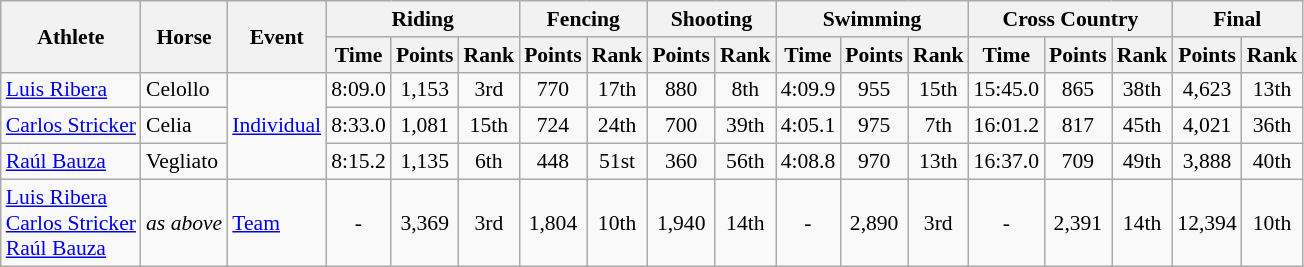<table class=wikitable style="font-size:90%">
<tr>
<th rowspan="2">Athlete</th>
<th rowspan="2">Horse</th>
<th rowspan="2">Event</th>
<th colspan="3">Riding</th>
<th colspan="2">Fencing</th>
<th colspan="2">Shooting</th>
<th colspan="3">Swimming</th>
<th colspan="3">Cross Country</th>
<th colspan="2">Final</th>
</tr>
<tr>
<th>Time</th>
<th>Points</th>
<th>Rank</th>
<th>Points</th>
<th>Rank</th>
<th>Points</th>
<th>Rank</th>
<th>Time</th>
<th>Points</th>
<th>Rank</th>
<th>Time</th>
<th>Points</th>
<th>Rank</th>
<th>Points</th>
<th>Rank</th>
</tr>
<tr>
<td><a href='#'>Luis Ribera</a></td>
<td>Celollo</td>
<td rowspan=3 align=left><a href='#'>Individual</a></td>
<td align=center>8:09.0</td>
<td align=center>1,153</td>
<td align=center>3rd</td>
<td align=center>770</td>
<td align=center>17th</td>
<td align=center>880</td>
<td align=center>8th</td>
<td align=center>4:09.9</td>
<td align=center>955</td>
<td align=center>15th</td>
<td align=center>15:45.0</td>
<td align=center>865</td>
<td align=center>38th</td>
<td align=center>4,623</td>
<td align=center>13th</td>
</tr>
<tr>
<td><a href='#'>Carlos Stricker</a></td>
<td>Celia</td>
<td align=center>8:33.0</td>
<td align=center>1,081</td>
<td align=center>15th</td>
<td align=center>724</td>
<td align=center>24th</td>
<td align=center>700</td>
<td align=center>39th</td>
<td align=center>4:05.1</td>
<td align=center>975</td>
<td align=center>7th</td>
<td align=center>16:01.2</td>
<td align=center>817</td>
<td align=center>45th</td>
<td align=center>4,021</td>
<td align=center>36th</td>
</tr>
<tr>
<td><a href='#'>Raúl Bauza</a></td>
<td>Vegliato</td>
<td align=center>8:15.2</td>
<td align=center>1,135</td>
<td align=center>6th</td>
<td align=center>448</td>
<td align=center>51st</td>
<td align=center>360</td>
<td align=center>56th</td>
<td align=center>4:08.8</td>
<td align=center>970</td>
<td align=center>13th</td>
<td align=center>16:37.0</td>
<td align=center>709</td>
<td align=center>49th</td>
<td align=center>3,888</td>
<td align=center>40th</td>
</tr>
<tr>
<td><a href='#'>Luis Ribera</a><br><a href='#'>Carlos Stricker</a><br><a href='#'>Raúl Bauza</a></td>
<td rowspan=3 align=center><em>as above</em></td>
<td rowspan=3 align=left><a href='#'>Team</a></td>
<td align=center>-</td>
<td align=center>3,369</td>
<td align=center>3rd</td>
<td align=center>1,804</td>
<td align=center>10th</td>
<td align=center>1,940</td>
<td align=center>14th</td>
<td align=center>-</td>
<td align=center>2,890</td>
<td align=center>3rd</td>
<td align=center>-</td>
<td align=center>2,391</td>
<td align=center>14th</td>
<td align=center>12,394</td>
<td align=center>10th</td>
</tr>
</table>
